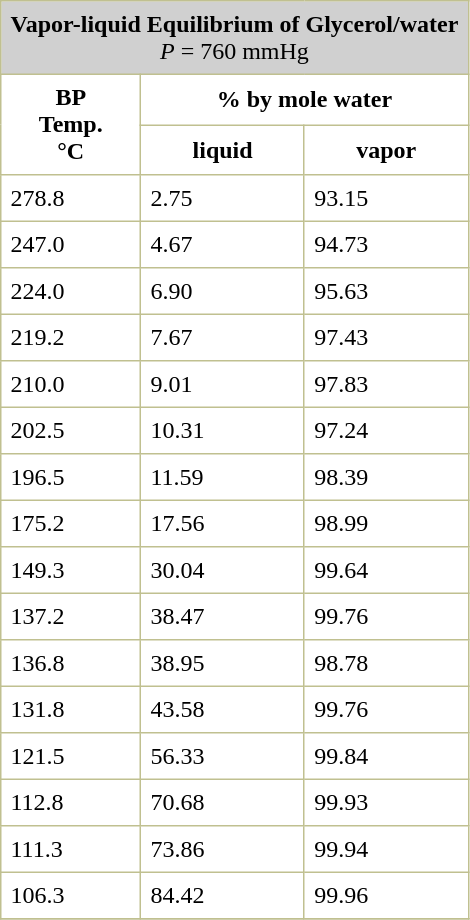<table border="1" cellspacing="0" cellpadding="6" style="margin: 0 0 0 0.5em; background: white; border-collapse: collapse; border-color: #C0C090;">
<tr>
<td bgcolor="#D0D0D0" align="center" colspan="3"><strong>Vapor-liquid Equilibrium of Glycerol/water</strong><br><em>P</em> = 760 mmHg</td>
</tr>
<tr>
<th rowspan="2">BP<br>Temp.<br>°C</th>
<th colspan="2">% by mole water</th>
</tr>
<tr>
<th>liquid</th>
<th>vapor</th>
</tr>
<tr>
<td>278.8</td>
<td>2.75</td>
<td>93.15</td>
</tr>
<tr>
<td>247.0</td>
<td>4.67</td>
<td>94.73</td>
</tr>
<tr>
<td>224.0</td>
<td>6.90</td>
<td>95.63</td>
</tr>
<tr>
<td>219.2</td>
<td>7.67</td>
<td>97.43</td>
</tr>
<tr>
<td>210.0</td>
<td>9.01</td>
<td>97.83</td>
</tr>
<tr>
<td>202.5</td>
<td>10.31</td>
<td>97.24</td>
</tr>
<tr>
<td>196.5</td>
<td>11.59</td>
<td>98.39</td>
</tr>
<tr>
<td>175.2</td>
<td>17.56</td>
<td>98.99</td>
</tr>
<tr>
<td>149.3</td>
<td>30.04</td>
<td>99.64</td>
</tr>
<tr>
<td>137.2</td>
<td>38.47</td>
<td>99.76</td>
</tr>
<tr>
<td>136.8</td>
<td>38.95</td>
<td>98.78</td>
</tr>
<tr>
<td>131.8</td>
<td>43.58</td>
<td>99.76</td>
</tr>
<tr>
<td>121.5</td>
<td>56.33</td>
<td>99.84</td>
</tr>
<tr>
<td>112.8</td>
<td>70.68</td>
<td>99.93</td>
</tr>
<tr>
<td>111.3</td>
<td>73.86</td>
<td>99.94</td>
</tr>
<tr>
<td>106.3</td>
<td>84.42</td>
<td>99.96</td>
</tr>
<tr>
</tr>
</table>
